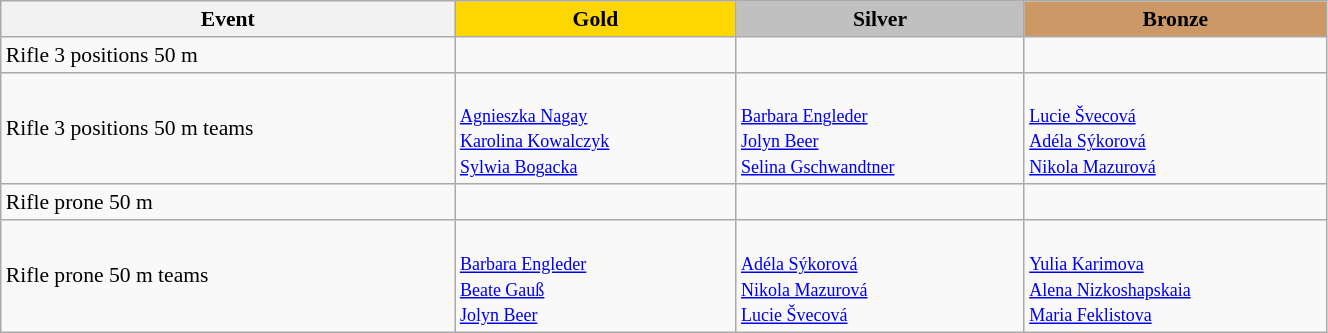<table class="wikitable" width=70% style="font-size:90%; text-align:left;">
<tr align=center>
<th>Event</th>
<td bgcolor=gold><strong>Gold</strong></td>
<td bgcolor=silver><strong>Silver</strong></td>
<td bgcolor=cc9966><strong>Bronze</strong></td>
</tr>
<tr>
<td>Rifle 3 positions 50 m</td>
<td></td>
<td></td>
<td></td>
</tr>
<tr>
<td>Rifle 3 positions 50 m teams</td>
<td><br><small><a href='#'>Agnieszka Nagay</a><br><a href='#'>Karolina Kowalczyk</a><br><a href='#'>Sylwia Bogacka</a></small></td>
<td><br><small><a href='#'>Barbara Engleder</a><br><a href='#'>Jolyn Beer</a><br><a href='#'>Selina Gschwandtner</a></small></td>
<td><br><small><a href='#'>Lucie Švecová</a><br><a href='#'>Adéla Sýkorová</a><br><a href='#'>Nikola Mazurová</a></small></td>
</tr>
<tr>
<td>Rifle prone 50 m</td>
<td></td>
<td></td>
<td></td>
</tr>
<tr>
<td>Rifle prone 50 m teams</td>
<td><br><small><a href='#'>Barbara Engleder</a><br><a href='#'>Beate Gauß</a><br><a href='#'>Jolyn Beer</a></small></td>
<td><br><small><a href='#'>Adéla Sýkorová</a><br><a href='#'>Nikola Mazurová</a><br><a href='#'>Lucie Švecová</a></small></td>
<td><br><small><a href='#'>Yulia Karimova</a><br><a href='#'>Alena Nizkoshapskaia</a><br><a href='#'>Maria Feklistova</a></small></td>
</tr>
</table>
